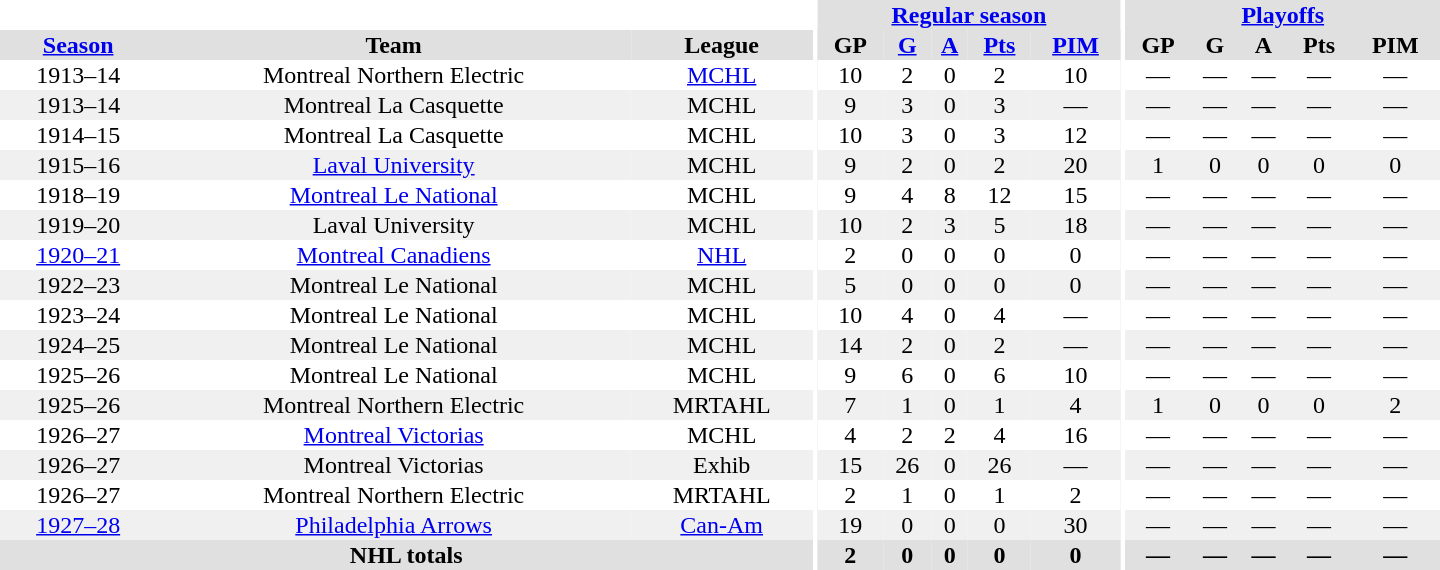<table border="0" cellpadding="1" cellspacing="0" style="text-align:center; width:60em">
<tr bgcolor="#e0e0e0">
<th colspan="3" bgcolor="#ffffff"></th>
<th rowspan="100" bgcolor="#ffffff"></th>
<th colspan="5"><a href='#'>Regular season</a></th>
<th rowspan="100" bgcolor="#ffffff"></th>
<th colspan="5"><a href='#'>Playoffs</a></th>
</tr>
<tr bgcolor="#e0e0e0">
<th><a href='#'>Season</a></th>
<th>Team</th>
<th>League</th>
<th>GP</th>
<th><a href='#'>G</a></th>
<th><a href='#'>A</a></th>
<th><a href='#'>Pts</a></th>
<th><a href='#'>PIM</a></th>
<th>GP</th>
<th>G</th>
<th>A</th>
<th>Pts</th>
<th>PIM</th>
</tr>
<tr>
<td>1913–14</td>
<td>Montreal Northern Electric</td>
<td><a href='#'>MCHL</a></td>
<td>10</td>
<td>2</td>
<td>0</td>
<td>2</td>
<td>10</td>
<td>—</td>
<td>—</td>
<td>—</td>
<td>—</td>
<td>—</td>
</tr>
<tr bgcolor="#f0f0f0">
<td>1913–14</td>
<td>Montreal La Casquette</td>
<td>MCHL</td>
<td>9</td>
<td>3</td>
<td>0</td>
<td>3</td>
<td>—</td>
<td>—</td>
<td>—</td>
<td>—</td>
<td>—</td>
<td>—</td>
</tr>
<tr>
<td>1914–15</td>
<td>Montreal La Casquette</td>
<td>MCHL</td>
<td>10</td>
<td>3</td>
<td>0</td>
<td>3</td>
<td>12</td>
<td>—</td>
<td>—</td>
<td>—</td>
<td>—</td>
<td>—</td>
</tr>
<tr bgcolor="#f0f0f0">
<td>1915–16</td>
<td><a href='#'>Laval University</a></td>
<td>MCHL</td>
<td>9</td>
<td>2</td>
<td>0</td>
<td>2</td>
<td>20</td>
<td>1</td>
<td>0</td>
<td>0</td>
<td>0</td>
<td>0</td>
</tr>
<tr>
<td>1918–19</td>
<td><a href='#'>Montreal Le National</a></td>
<td>MCHL</td>
<td>9</td>
<td>4</td>
<td>8</td>
<td>12</td>
<td>15</td>
<td>—</td>
<td>—</td>
<td>—</td>
<td>—</td>
<td>—</td>
</tr>
<tr bgcolor="#f0f0f0">
<td>1919–20</td>
<td>Laval University</td>
<td>MCHL</td>
<td>10</td>
<td>2</td>
<td>3</td>
<td>5</td>
<td>18</td>
<td>—</td>
<td>—</td>
<td>—</td>
<td>—</td>
<td>—</td>
</tr>
<tr>
<td><a href='#'>1920–21</a></td>
<td><a href='#'>Montreal Canadiens</a></td>
<td><a href='#'>NHL</a></td>
<td>2</td>
<td>0</td>
<td>0</td>
<td>0</td>
<td>0</td>
<td>—</td>
<td>—</td>
<td>—</td>
<td>—</td>
<td>—</td>
</tr>
<tr bgcolor="#f0f0f0">
<td>1922–23</td>
<td>Montreal Le National</td>
<td>MCHL</td>
<td>5</td>
<td>0</td>
<td>0</td>
<td>0</td>
<td>0</td>
<td>—</td>
<td>—</td>
<td>—</td>
<td>—</td>
<td>—</td>
</tr>
<tr>
<td>1923–24</td>
<td>Montreal Le National</td>
<td>MCHL</td>
<td>10</td>
<td>4</td>
<td>0</td>
<td>4</td>
<td>—</td>
<td>—</td>
<td>—</td>
<td>—</td>
<td>—</td>
<td>—</td>
</tr>
<tr bgcolor="#f0f0f0">
<td>1924–25</td>
<td>Montreal Le National</td>
<td>MCHL</td>
<td>14</td>
<td>2</td>
<td>0</td>
<td>2</td>
<td>—</td>
<td>—</td>
<td>—</td>
<td>—</td>
<td>—</td>
<td>—</td>
</tr>
<tr>
<td>1925–26</td>
<td>Montreal Le National</td>
<td>MCHL</td>
<td>9</td>
<td>6</td>
<td>0</td>
<td>6</td>
<td>10</td>
<td>—</td>
<td>—</td>
<td>—</td>
<td>—</td>
<td>—</td>
</tr>
<tr bgcolor="#f0f0f0">
<td>1925–26</td>
<td>Montreal Northern Electric</td>
<td>MRTAHL</td>
<td>7</td>
<td>1</td>
<td>0</td>
<td>1</td>
<td>4</td>
<td>1</td>
<td>0</td>
<td>0</td>
<td>0</td>
<td>2</td>
</tr>
<tr>
<td>1926–27</td>
<td><a href='#'>Montreal Victorias</a></td>
<td>MCHL</td>
<td>4</td>
<td>2</td>
<td>2</td>
<td>4</td>
<td>16</td>
<td>—</td>
<td>—</td>
<td>—</td>
<td>—</td>
<td>—</td>
</tr>
<tr bgcolor="#f0f0f0">
<td>1926–27</td>
<td>Montreal Victorias</td>
<td>Exhib</td>
<td>15</td>
<td>26</td>
<td>0</td>
<td>26</td>
<td>—</td>
<td>—</td>
<td>—</td>
<td>—</td>
<td>—</td>
<td>—</td>
</tr>
<tr>
<td>1926–27</td>
<td>Montreal Northern Electric</td>
<td>MRTAHL</td>
<td>2</td>
<td>1</td>
<td>0</td>
<td>1</td>
<td>2</td>
<td>—</td>
<td>—</td>
<td>—</td>
<td>—</td>
<td>—</td>
</tr>
<tr bgcolor="#f0f0f0">
<td><a href='#'>1927–28</a></td>
<td><a href='#'>Philadelphia Arrows</a></td>
<td><a href='#'>Can-Am</a></td>
<td>19</td>
<td>0</td>
<td>0</td>
<td>0</td>
<td>30</td>
<td>—</td>
<td>—</td>
<td>—</td>
<td>—</td>
<td>—</td>
</tr>
<tr bgcolor="#e0e0e0">
<th colspan="3">NHL totals</th>
<th>2</th>
<th>0</th>
<th>0</th>
<th>0</th>
<th>0</th>
<th>—</th>
<th>—</th>
<th>—</th>
<th>—</th>
<th>—</th>
</tr>
</table>
